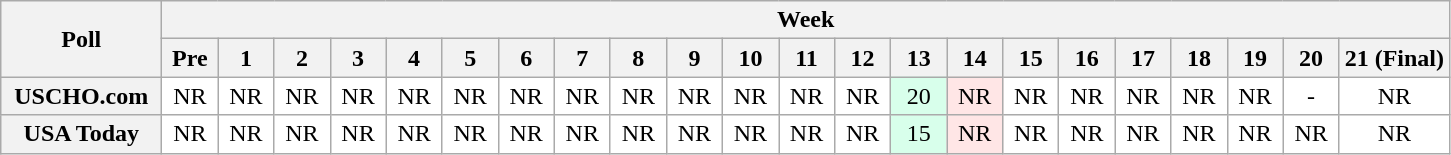<table class="wikitable" style="white-space:nowrap;">
<tr>
<th scope="col" width="100" rowspan="2">Poll</th>
<th colspan="25">Week</th>
</tr>
<tr>
<th scope="col" width="30">Pre</th>
<th scope="col" width="30">1</th>
<th scope="col" width="30">2</th>
<th scope="col" width="30">3</th>
<th scope="col" width="30">4</th>
<th scope="col" width="30">5</th>
<th scope="col" width="30">6</th>
<th scope="col" width="30">7</th>
<th scope="col" width="30">8</th>
<th scope="col" width="30">9</th>
<th scope="col" width="30">10</th>
<th scope="col" width="30">11</th>
<th scope="col" width="30">12</th>
<th scope="col" width="30">13</th>
<th scope="col" width="30">14</th>
<th scope="col" width="30">15</th>
<th scope="col" width="30">16</th>
<th scope="col" width="30">17</th>
<th scope="col" width="30">18</th>
<th scope="col" width="30">19</th>
<th scope="col" width="30">20</th>
<th scope="col" width="30">21 (Final)</th>
</tr>
<tr style="text-align:center;">
<th>USCHO.com</th>
<td bgcolor=FFFFFF>NR</td>
<td bgcolor=FFFFFF>NR</td>
<td bgcolor=FFFFFF>NR</td>
<td bgcolor=FFFFFF>NR</td>
<td bgcolor=FFFFFF>NR</td>
<td bgcolor=FFFFFF>NR</td>
<td bgcolor=FFFFFF>NR</td>
<td bgcolor=FFFFFF>NR</td>
<td bgcolor=FFFFFF>NR</td>
<td bgcolor=FFFFFF>NR</td>
<td bgcolor=FFFFFF>NR</td>
<td bgcolor=FFFFFF>NR</td>
<td bgcolor=FFFFFF>NR</td>
<td bgcolor=D8FFEB>20</td>
<td bgcolor=FFE6E6>NR</td>
<td bgcolor=FFFFFF>NR</td>
<td bgcolor=FFFFFF>NR</td>
<td bgcolor=FFFFFF>NR</td>
<td bgcolor=FFFFFF>NR</td>
<td bgcolor=FFFFFF>NR</td>
<td bgcolor=FFFFFF>-</td>
<td bgcolor=FFFFFF>NR</td>
</tr>
<tr style="text-align:center;">
<th>USA Today</th>
<td bgcolor=FFFFFF>NR</td>
<td bgcolor=FFFFFF>NR</td>
<td bgcolor=FFFFFF>NR</td>
<td bgcolor=FFFFFF>NR</td>
<td bgcolor=FFFFFF>NR</td>
<td bgcolor=FFFFFF>NR</td>
<td bgcolor=FFFFFF>NR</td>
<td bgcolor=FFFFFF>NR</td>
<td bgcolor=FFFFFF>NR</td>
<td bgcolor=FFFFFF>NR</td>
<td bgcolor=FFFFFF>NR</td>
<td bgcolor=FFFFFF>NR</td>
<td bgcolor=FFFFFF>NR</td>
<td bgcolor=D8FFEB>15</td>
<td bgcolor=FFE6E6>NR</td>
<td bgcolor=FFFFFF>NR</td>
<td bgcolor=FFFFFF>NR</td>
<td bgcolor=FFFFFF>NR</td>
<td bgcolor=FFFFFF>NR</td>
<td bgcolor=FFFFFF>NR</td>
<td bgcolor=FFFFFF>NR</td>
<td bgcolor=FFFFFF>NR</td>
</tr>
</table>
